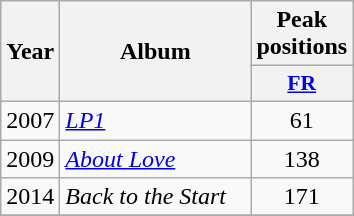<table class="wikitable">
<tr>
<th align="center" rowspan="2" width="10">Year</th>
<th align="center" rowspan="2" width="120">Album</th>
<th align="center" colspan="1" width="20">Peak positions</th>
</tr>
<tr>
<th scope="col" style="width:3em;font-size:90%;"><a href='#'>FR</a><br></th>
</tr>
<tr>
<td style="text-align:center;">2007</td>
<td><em><a href='#'>LP1</a></em></td>
<td style="text-align:center;">61</td>
</tr>
<tr>
<td style="text-align:center;">2009</td>
<td><em><a href='#'>About Love</a></em></td>
<td style="text-align:center;">138</td>
</tr>
<tr>
<td style="text-align:center;">2014</td>
<td><em>Back to the Start</em></td>
<td style="text-align:center;">171</td>
</tr>
<tr>
</tr>
</table>
